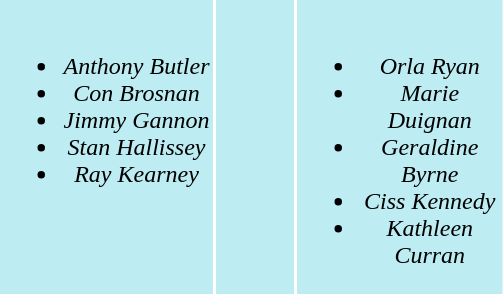<table>
<tr align=center bgcolor="#bdecf3">
<td width="140" valign="top"><br><ul><li><em>Anthony Butler</em></li><li><em>Con Brosnan</em></li><li><em>Jimmy Gannon</em></li><li><em>Stan Hallissey</em></li><li><em>Ray Kearney</em></li></ul></td>
<td width="50"><em> </em></td>
<td width="135" valign="top"><br><ul><li><em>Orla Ryan</em></li><li><em>Marie Duignan</em></li><li><em>Geraldine Byrne</em></li><li><em>Ciss Kennedy</em></li><li><em>Kathleen Curran</em></li></ul></td>
</tr>
</table>
